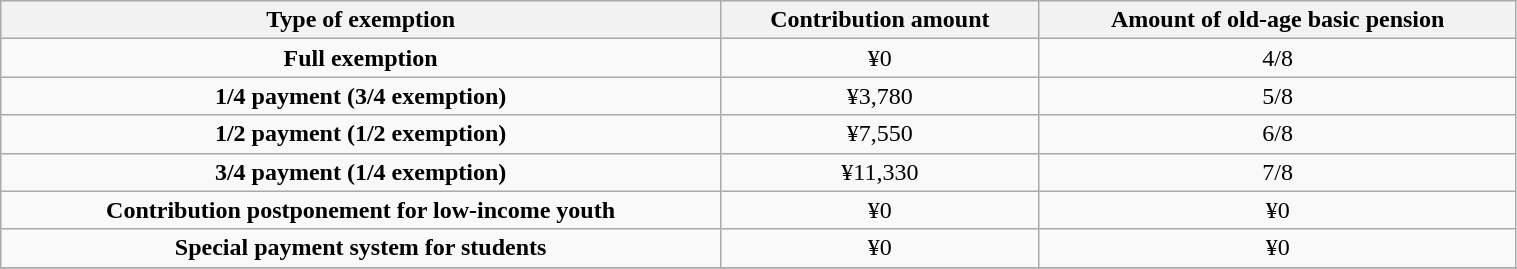<table class="wikitable" style="text-align:center; width:80%;">
<tr>
<th scope="col">Type of exemption</th>
<th scope="col">Contribution amount</th>
<th scope="col">Amount of old-age basic pension</th>
</tr>
<tr>
<td scope="row"><strong>Full exemption</strong></td>
<td>¥0</td>
<td>4/8</td>
</tr>
<tr>
<td scope="row"><strong>1/4 payment (3/4 exemption)</strong></td>
<td>¥3,780</td>
<td>5/8</td>
</tr>
<tr>
<td scope="row"><strong>1/2 payment (1/2 exemption)</strong></td>
<td>¥7,550</td>
<td>6/8</td>
</tr>
<tr>
<td scope="row"><strong>3/4 payment (1/4 exemption)</strong></td>
<td>¥11,330</td>
<td>7/8</td>
</tr>
<tr>
<td scope="row"><strong>Contribution postponement for low-income youth</strong></td>
<td>¥0</td>
<td>¥0</td>
</tr>
<tr>
<td scope="row"><strong>Special payment system for students</strong></td>
<td>¥0</td>
<td>¥0</td>
</tr>
<tr>
</tr>
</table>
